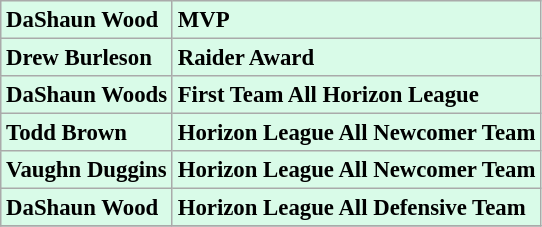<table class="wikitable" style="background:#d9fbe8; font-size:95%;">
<tr>
<td><strong>DaShaun Wood</strong></td>
<td><strong>MVP</strong></td>
</tr>
<tr>
<td><strong>Drew Burleson</strong></td>
<td><strong>Raider Award</strong></td>
</tr>
<tr>
<td><strong>DaShaun Woods</strong></td>
<td><strong>First Team All Horizon League</strong></td>
</tr>
<tr>
<td><strong>Todd Brown</strong></td>
<td><strong>Horizon League All Newcomer Team</strong></td>
</tr>
<tr>
<td><strong>Vaughn Duggins</strong></td>
<td><strong>Horizon League All Newcomer Team</strong></td>
</tr>
<tr>
<td><strong>DaShaun Wood</strong></td>
<td><strong>Horizon League All Defensive Team</strong></td>
</tr>
<tr>
</tr>
</table>
